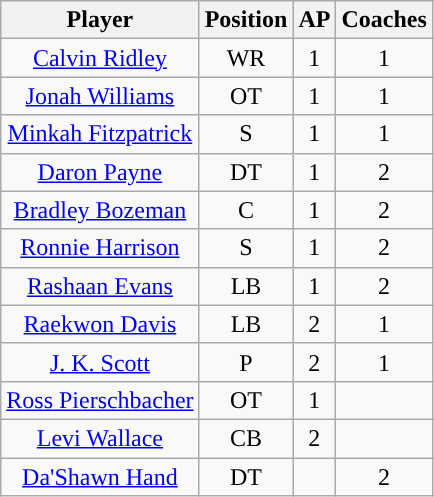<table class="wikitable sortable sortable" style="text-align: center">
<tr align=center>
<th>Player</th>
<th>Position</th>
<th>AP</th>
<th>Coaches</th>
</tr>
<tr>
<td><a href='#'>Calvin Ridley</a></td>
<td>WR</td>
<td>1</td>
<td>1</td>
</tr>
<tr>
<td><a href='#'>Jonah Williams</a></td>
<td>OT</td>
<td>1</td>
<td>1</td>
</tr>
<tr>
<td><a href='#'>Minkah Fitzpatrick</a></td>
<td>S</td>
<td>1</td>
<td>1</td>
</tr>
<tr>
<td><a href='#'>Daron Payne</a></td>
<td>DT</td>
<td>1</td>
<td>2</td>
</tr>
<tr>
<td><a href='#'>Bradley Bozeman</a></td>
<td>C</td>
<td>1</td>
<td>2</td>
</tr>
<tr>
<td><a href='#'>Ronnie Harrison</a></td>
<td>S</td>
<td>1</td>
<td>2</td>
</tr>
<tr>
<td><a href='#'>Rashaan Evans</a></td>
<td>LB</td>
<td>1</td>
<td>2</td>
</tr>
<tr>
<td><a href='#'>Raekwon Davis</a></td>
<td>LB</td>
<td>2</td>
<td>1</td>
</tr>
<tr>
<td><a href='#'>J. K. Scott</a></td>
<td>P</td>
<td>2</td>
<td>1</td>
</tr>
<tr>
<td><a href='#'>Ross Pierschbacher</a></td>
<td>OT</td>
<td>1</td>
<td></td>
</tr>
<tr>
<td><a href='#'>Levi Wallace</a></td>
<td>CB</td>
<td>2</td>
<td></td>
</tr>
<tr>
<td><a href='#'>Da'Shawn Hand</a></td>
<td>DT</td>
<td></td>
<td>2</td>
</tr>
</table>
